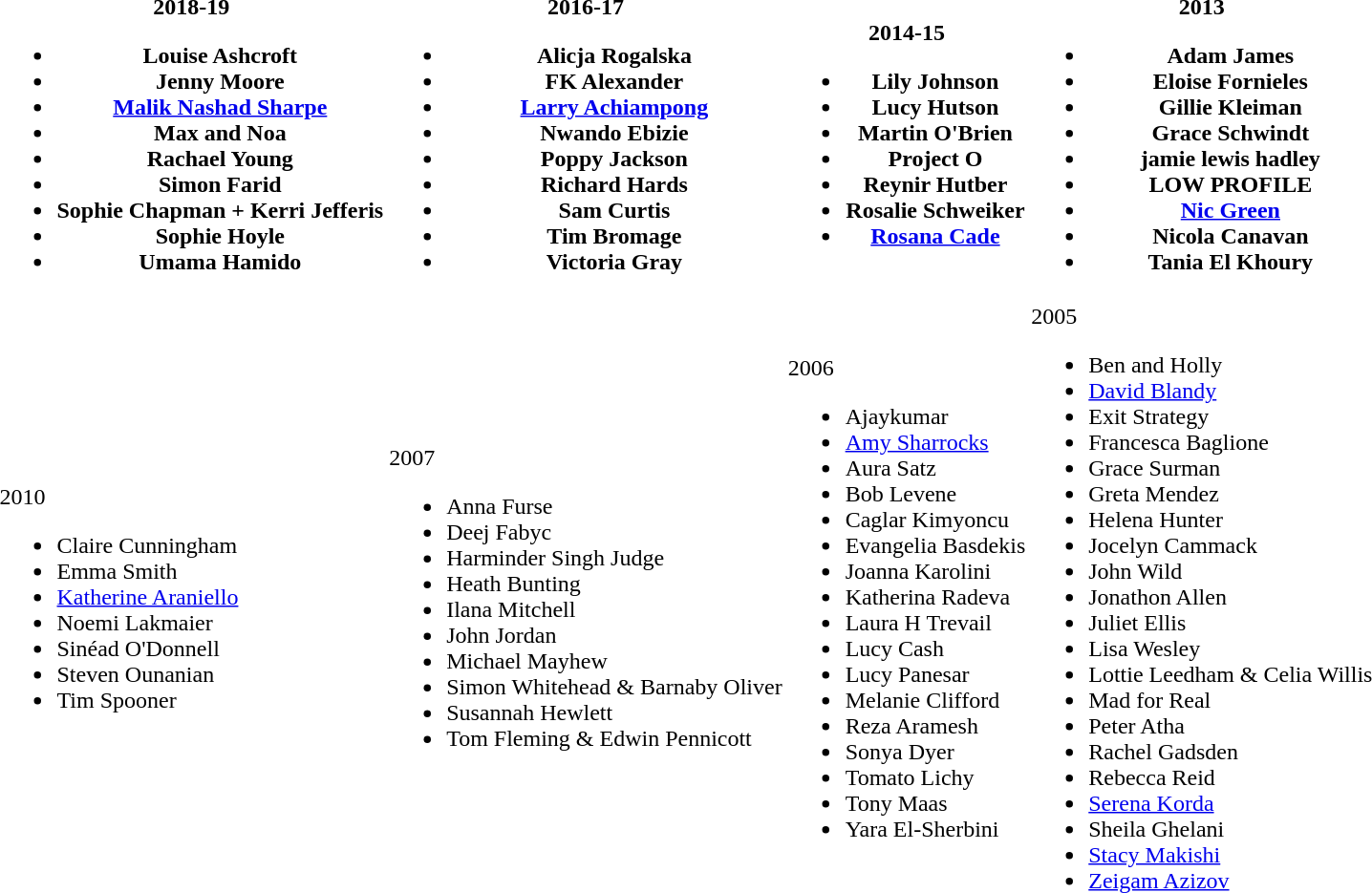<table class="mw-collapsible">
<tr>
<th><strong>2018-19</strong><br><ul><li><strong>Louise Ashcroft</strong></li><li><strong>Jenny Moore</strong></li><li><strong><a href='#'>Malik Nashad Sharpe</a></strong></li><li><strong>Max and Noa</strong></li><li><strong>Rachael Young</strong></li><li><strong>Simon Farid</strong></li><li><strong>Sophie Chapman + Kerri Jefferis</strong></li><li><strong>Sophie Hoyle</strong></li><li><strong>Umama Hamido</strong></li></ul></th>
<th>2016-17<br><ul><li>Alicja Rogalska</li><li>FK Alexander</li><li><a href='#'>Larry Achiampong</a></li><li>Nwando Ebizie</li><li>Poppy Jackson</li><li>Richard Hards</li><li>Sam Curtis</li><li>Tim Bromage</li><li>Victoria Gray</li></ul></th>
<th>2014-15<br><ul><li>Lily Johnson</li><li>Lucy Hutson</li><li>Martin O'Brien</li><li>Project O</li><li>Reynir Hutber</li><li>Rosalie Schweiker</li><li><a href='#'>Rosana Cade</a></li></ul></th>
<th>2013<br><ul><li>Adam James</li><li>Eloise Fornieles</li><li>Gillie Kleiman</li><li>Grace Schwindt</li><li>jamie lewis hadley</li><li>LOW PROFILE</li><li><a href='#'>Nic Green</a></li><li>Nicola Canavan</li><li>Tania El Khoury</li></ul></th>
</tr>
<tr>
<td>2010<br><ul><li>Claire Cunningham</li><li>Emma Smith</li><li><a href='#'>Katherine Araniello</a></li><li>Noemi Lakmaier</li><li>Sinéad O'Donnell</li><li>Steven Ounanian</li><li>Tim Spooner</li></ul></td>
<td>2007<br><ul><li>Anna Furse</li><li>Deej Fabyc</li><li>Harminder Singh Judge</li><li>Heath Bunting</li><li>Ilana Mitchell</li><li>John Jordan</li><li>Michael Mayhew</li><li>Simon Whitehead & Barnaby Oliver</li><li>Susannah Hewlett</li><li>Tom Fleming & Edwin Pennicott</li></ul></td>
<td>2006<br><ul><li>Ajaykumar</li><li><a href='#'>Amy Sharrocks</a></li><li>Aura Satz</li><li>Bob Levene</li><li>Caglar Kimyoncu</li><li>Evangelia Basdekis</li><li>Joanna Karolini</li><li>Katherina Radeva</li><li>Laura H Trevail</li><li>Lucy Cash</li><li>Lucy Panesar</li><li>Melanie Clifford</li><li>Reza Aramesh</li><li>Sonya Dyer</li><li>Tomato Lichy</li><li>Tony Maas</li><li>Yara El-Sherbini</li></ul></td>
<td>2005<br><ul><li>Ben and Holly</li><li><a href='#'>David Blandy</a></li><li>Exit Strategy</li><li>Francesca Baglione</li><li>Grace Surman</li><li>Greta Mendez</li><li>Helena Hunter</li><li>Jocelyn Cammack</li><li>John Wild</li><li>Jonathon Allen</li><li>Juliet Ellis</li><li>Lisa Wesley</li><li>Lottie Leedham & Celia Willis</li><li>Mad for Real</li><li>Peter Atha</li><li>Rachel Gadsden</li><li>Rebecca Reid</li><li><a href='#'>Serena Korda</a></li><li>Sheila Ghelani</li><li><a href='#'>Stacy Makishi</a></li><li><a href='#'>Zeigam Azizov</a></li></ul></td>
</tr>
<tr>
<td colspan="4"></td>
</tr>
</table>
